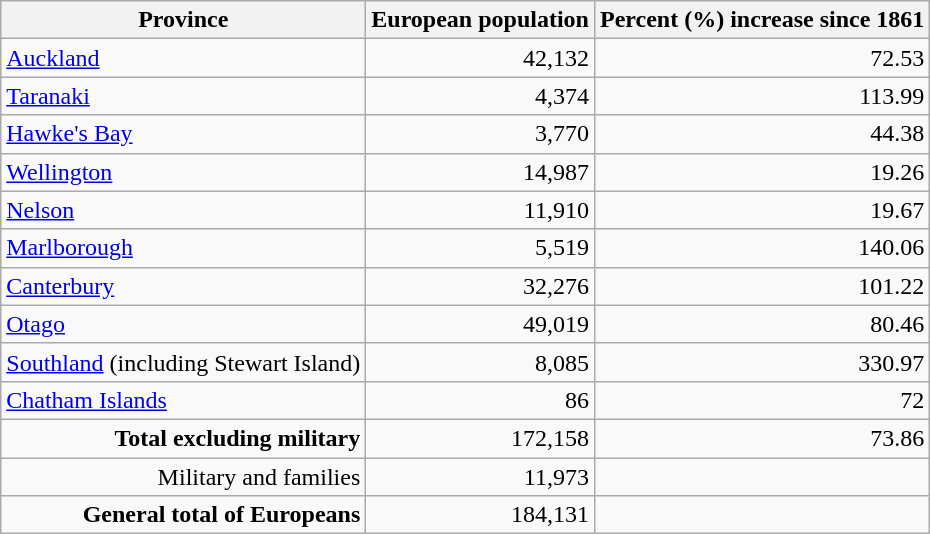<table class="wikitable" style="text-align:right">
<tr>
<th>Province</th>
<th>European population</th>
<th>Percent (%) increase since 1861</th>
</tr>
<tr>
<td align="left"><a href='#'>Auckland</a></td>
<td>42,132</td>
<td>72.53</td>
</tr>
<tr>
<td align="left"><a href='#'>Taranaki</a></td>
<td>4,374</td>
<td>113.99</td>
</tr>
<tr>
<td align="left"><a href='#'>Hawke's Bay</a></td>
<td>3,770</td>
<td>44.38</td>
</tr>
<tr>
<td align="left"><a href='#'>Wellington</a></td>
<td>14,987</td>
<td>19.26</td>
</tr>
<tr>
<td align="left"><a href='#'>Nelson</a></td>
<td>11,910</td>
<td>19.67</td>
</tr>
<tr>
<td align="left"><a href='#'>Marlborough</a></td>
<td>5,519</td>
<td>140.06</td>
</tr>
<tr>
<td align="left"><a href='#'>Canterbury</a></td>
<td>32,276</td>
<td>101.22</td>
</tr>
<tr>
<td align="left"><a href='#'>Otago</a></td>
<td>49,019</td>
<td>80.46</td>
</tr>
<tr>
<td align="left"><a href='#'>Southland</a> (including Stewart Island)</td>
<td>8,085</td>
<td>330.97</td>
</tr>
<tr>
<td align="left"><a href='#'>Chatham Islands</a></td>
<td>86</td>
<td>72</td>
</tr>
<tr>
<td><strong>Total excluding military</strong></td>
<td>172,158</td>
<td>73.86</td>
</tr>
<tr>
<td>Military and families</td>
<td>11,973</td>
<td></td>
</tr>
<tr>
<td><strong>General total of Europeans</strong></td>
<td>184,131</td>
</tr>
</table>
